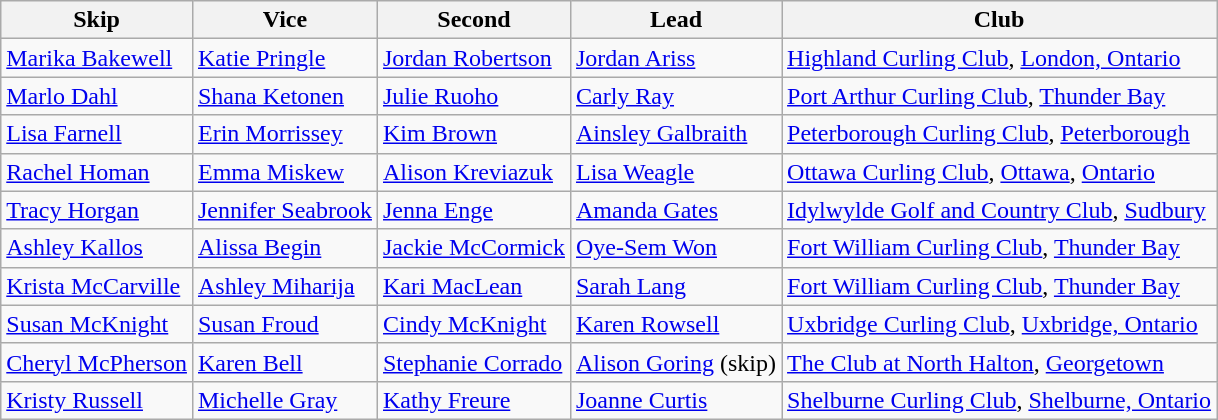<table class="wikitable">
<tr>
<th>Skip</th>
<th>Vice</th>
<th>Second</th>
<th>Lead</th>
<th>Club</th>
</tr>
<tr>
<td><a href='#'>Marika Bakewell</a></td>
<td><a href='#'>Katie Pringle</a></td>
<td><a href='#'>Jordan Robertson</a></td>
<td><a href='#'>Jordan Ariss</a></td>
<td><a href='#'>Highland Curling Club</a>, <a href='#'>London, Ontario</a></td>
</tr>
<tr>
<td><a href='#'>Marlo Dahl</a></td>
<td><a href='#'>Shana Ketonen</a></td>
<td><a href='#'>Julie Ruoho</a></td>
<td><a href='#'>Carly Ray</a></td>
<td><a href='#'>Port Arthur Curling Club</a>, <a href='#'>Thunder Bay</a></td>
</tr>
<tr>
<td><a href='#'>Lisa Farnell</a></td>
<td><a href='#'>Erin Morrissey</a></td>
<td><a href='#'>Kim Brown</a></td>
<td><a href='#'>Ainsley Galbraith</a></td>
<td><a href='#'>Peterborough Curling Club</a>, <a href='#'>Peterborough</a></td>
</tr>
<tr>
<td><a href='#'>Rachel Homan</a></td>
<td><a href='#'>Emma Miskew</a></td>
<td><a href='#'>Alison Kreviazuk</a></td>
<td><a href='#'>Lisa Weagle</a></td>
<td><a href='#'>Ottawa Curling Club</a>, <a href='#'>Ottawa</a>, <a href='#'>Ontario</a></td>
</tr>
<tr>
<td><a href='#'>Tracy Horgan</a></td>
<td><a href='#'>Jennifer Seabrook</a></td>
<td><a href='#'>Jenna Enge</a></td>
<td><a href='#'>Amanda Gates</a></td>
<td><a href='#'>Idylwylde Golf and Country Club</a>, <a href='#'>Sudbury</a></td>
</tr>
<tr>
<td><a href='#'>Ashley Kallos</a></td>
<td><a href='#'>Alissa Begin</a></td>
<td><a href='#'>Jackie McCormick</a></td>
<td><a href='#'>Oye-Sem Won</a></td>
<td><a href='#'>Fort William Curling Club</a>, <a href='#'>Thunder Bay</a></td>
</tr>
<tr>
<td><a href='#'>Krista McCarville</a></td>
<td><a href='#'>Ashley Miharija</a></td>
<td><a href='#'>Kari MacLean</a></td>
<td><a href='#'>Sarah Lang</a></td>
<td><a href='#'>Fort William Curling Club</a>, <a href='#'>Thunder Bay</a></td>
</tr>
<tr>
<td><a href='#'>Susan McKnight</a></td>
<td><a href='#'>Susan Froud</a></td>
<td><a href='#'>Cindy McKnight</a></td>
<td><a href='#'>Karen Rowsell</a></td>
<td><a href='#'>Uxbridge Curling Club</a>, <a href='#'>Uxbridge, Ontario</a></td>
</tr>
<tr>
<td><a href='#'>Cheryl McPherson</a></td>
<td><a href='#'>Karen Bell</a></td>
<td><a href='#'>Stephanie Corrado</a></td>
<td><a href='#'>Alison Goring</a> (skip)</td>
<td><a href='#'>The Club at North Halton</a>, <a href='#'>Georgetown</a></td>
</tr>
<tr>
<td><a href='#'>Kristy Russell</a></td>
<td><a href='#'>Michelle Gray</a></td>
<td><a href='#'>Kathy Freure</a></td>
<td><a href='#'>Joanne Curtis</a></td>
<td><a href='#'>Shelburne Curling Club</a>, <a href='#'>Shelburne, Ontario</a></td>
</tr>
</table>
